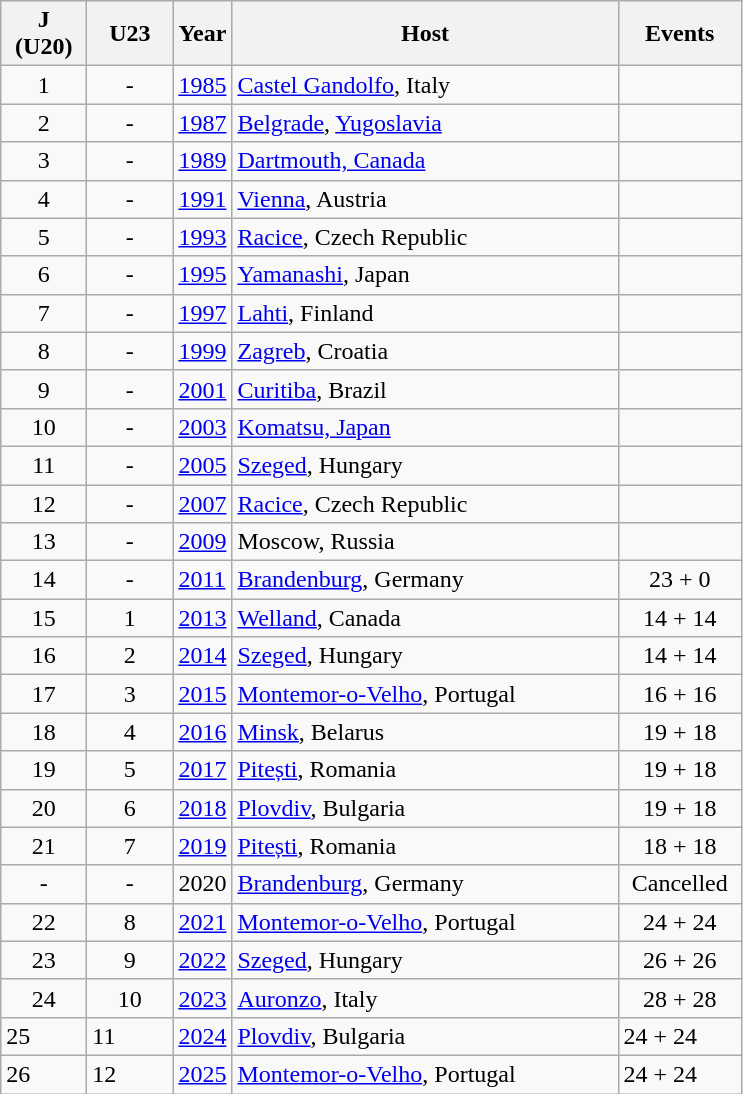<table class="wikitable" style="font-size:100%">
<tr>
<th width=50>J (U20)</th>
<th width=50>U23</th>
<th width=30>Year</th>
<th width=250>Host</th>
<th width=75>Events</th>
</tr>
<tr>
<td align=center>1</td>
<td align=center>-</td>
<td><a href='#'>1985</a></td>
<td> <a href='#'>Castel Gandolfo</a>, Italy</td>
<td align=center></td>
</tr>
<tr>
<td align=center>2</td>
<td align=center>-</td>
<td><a href='#'>1987</a></td>
<td> <a href='#'>Belgrade</a>, <a href='#'>Yugoslavia</a></td>
<td align=center></td>
</tr>
<tr>
<td align=center>3</td>
<td align=center>-</td>
<td><a href='#'>1989</a></td>
<td> <a href='#'>Dartmouth, Canada</a></td>
<td align=center></td>
</tr>
<tr>
<td align=center>4</td>
<td align=center>-</td>
<td><a href='#'>1991</a></td>
<td> <a href='#'>Vienna</a>, Austria</td>
<td align=center></td>
</tr>
<tr>
<td align=center>5</td>
<td align=center>-</td>
<td><a href='#'>1993</a></td>
<td> <a href='#'>Racice</a>, Czech Republic</td>
<td align=center></td>
</tr>
<tr>
<td align=center>6</td>
<td align=center>-</td>
<td><a href='#'>1995</a></td>
<td> <a href='#'>Yamanashi</a>, Japan</td>
<td align=center></td>
</tr>
<tr>
<td align=center>7</td>
<td align=center>-</td>
<td><a href='#'>1997</a></td>
<td> <a href='#'>Lahti</a>, Finland</td>
<td align=center></td>
</tr>
<tr>
<td align=center>8</td>
<td align=center>-</td>
<td><a href='#'>1999</a></td>
<td> <a href='#'>Zagreb</a>, Croatia</td>
<td align=center></td>
</tr>
<tr>
<td align=center>9</td>
<td align=center>-</td>
<td><a href='#'>2001</a></td>
<td> <a href='#'>Curitiba</a>, Brazil</td>
<td align=center></td>
</tr>
<tr>
<td align=center>10</td>
<td align=center>-</td>
<td><a href='#'>2003</a></td>
<td> <a href='#'>Komatsu, Japan</a></td>
<td align=center></td>
</tr>
<tr>
<td align=center>11</td>
<td align=center>-</td>
<td><a href='#'>2005</a></td>
<td> <a href='#'>Szeged</a>, Hungary</td>
<td align=center></td>
</tr>
<tr>
<td align=center>12</td>
<td align=center>-</td>
<td><a href='#'>2007</a></td>
<td> <a href='#'>Racice</a>, Czech Republic</td>
<td align=center></td>
</tr>
<tr>
<td align=center>13</td>
<td align=center>-</td>
<td><a href='#'>2009</a></td>
<td> Moscow, Russia</td>
<td align=center></td>
</tr>
<tr>
<td align=center>14</td>
<td align=center>-</td>
<td><a href='#'>2011</a></td>
<td> <a href='#'>Brandenburg</a>, Germany</td>
<td align=center>23 + 0</td>
</tr>
<tr>
<td align=center>15</td>
<td align=center>1</td>
<td><a href='#'>2013</a></td>
<td> <a href='#'>Welland</a>, Canada</td>
<td align=center>14 + 14</td>
</tr>
<tr>
<td align=center>16</td>
<td align=center>2</td>
<td><a href='#'>2014</a></td>
<td> <a href='#'>Szeged</a>, Hungary</td>
<td align=center>14 + 14</td>
</tr>
<tr>
<td align=center>17</td>
<td align=center>3</td>
<td><a href='#'>2015</a></td>
<td> <a href='#'>Montemor-o-Velho</a>, Portugal</td>
<td align=center>16 + 16</td>
</tr>
<tr>
<td align=center>18</td>
<td align=center>4</td>
<td><a href='#'>2016</a></td>
<td> <a href='#'>Minsk</a>, Belarus</td>
<td align=center>19 + 18</td>
</tr>
<tr>
<td align=center>19</td>
<td align=center>5</td>
<td><a href='#'>2017</a></td>
<td> <a href='#'>Pitești</a>, Romania</td>
<td align=center>19 + 18</td>
</tr>
<tr>
<td align=center>20</td>
<td align=center>6</td>
<td><a href='#'>2018</a></td>
<td> <a href='#'>Plovdiv</a>, Bulgaria</td>
<td align=center>19 + 18</td>
</tr>
<tr>
<td align=center>21</td>
<td align=center>7</td>
<td><a href='#'>2019</a></td>
<td> <a href='#'>Pitești</a>, Romania</td>
<td align=center>18 + 18</td>
</tr>
<tr>
<td align=center>-</td>
<td align=center>-</td>
<td>2020</td>
<td> <a href='#'>Brandenburg</a>, Germany</td>
<td align=center>Cancelled</td>
</tr>
<tr>
<td align=center>22</td>
<td align=center>8</td>
<td><a href='#'>2021</a></td>
<td> <a href='#'>Montemor-o-Velho</a>, Portugal</td>
<td align=center>24 + 24</td>
</tr>
<tr>
<td align=center>23</td>
<td align=center>9</td>
<td><a href='#'>2022</a></td>
<td> <a href='#'>Szeged</a>, Hungary</td>
<td align=center>26 + 26</td>
</tr>
<tr>
<td align=center>24</td>
<td align=center>10</td>
<td><a href='#'>2023</a></td>
<td> <a href='#'>Auronzo</a>, Italy</td>
<td align=center>28 + 28</td>
</tr>
<tr>
<td>25</td>
<td>11</td>
<td><a href='#'>2024</a></td>
<td> <a href='#'>Plovdiv</a>, Bulgaria</td>
<td>24 + 24</td>
</tr>
<tr>
<td>26</td>
<td>12</td>
<td><a href='#'>2025</a></td>
<td> <a href='#'>Montemor-o-Velho</a>, Portugal</td>
<td>24 + 24</td>
</tr>
</table>
